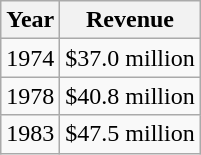<table class="wikitable">
<tr>
<th>Year</th>
<th>Revenue</th>
</tr>
<tr>
<td>1974</td>
<td>$37.0 million</td>
</tr>
<tr>
<td>1978</td>
<td>$40.8 million</td>
</tr>
<tr>
<td>1983</td>
<td>$47.5 million</td>
</tr>
</table>
